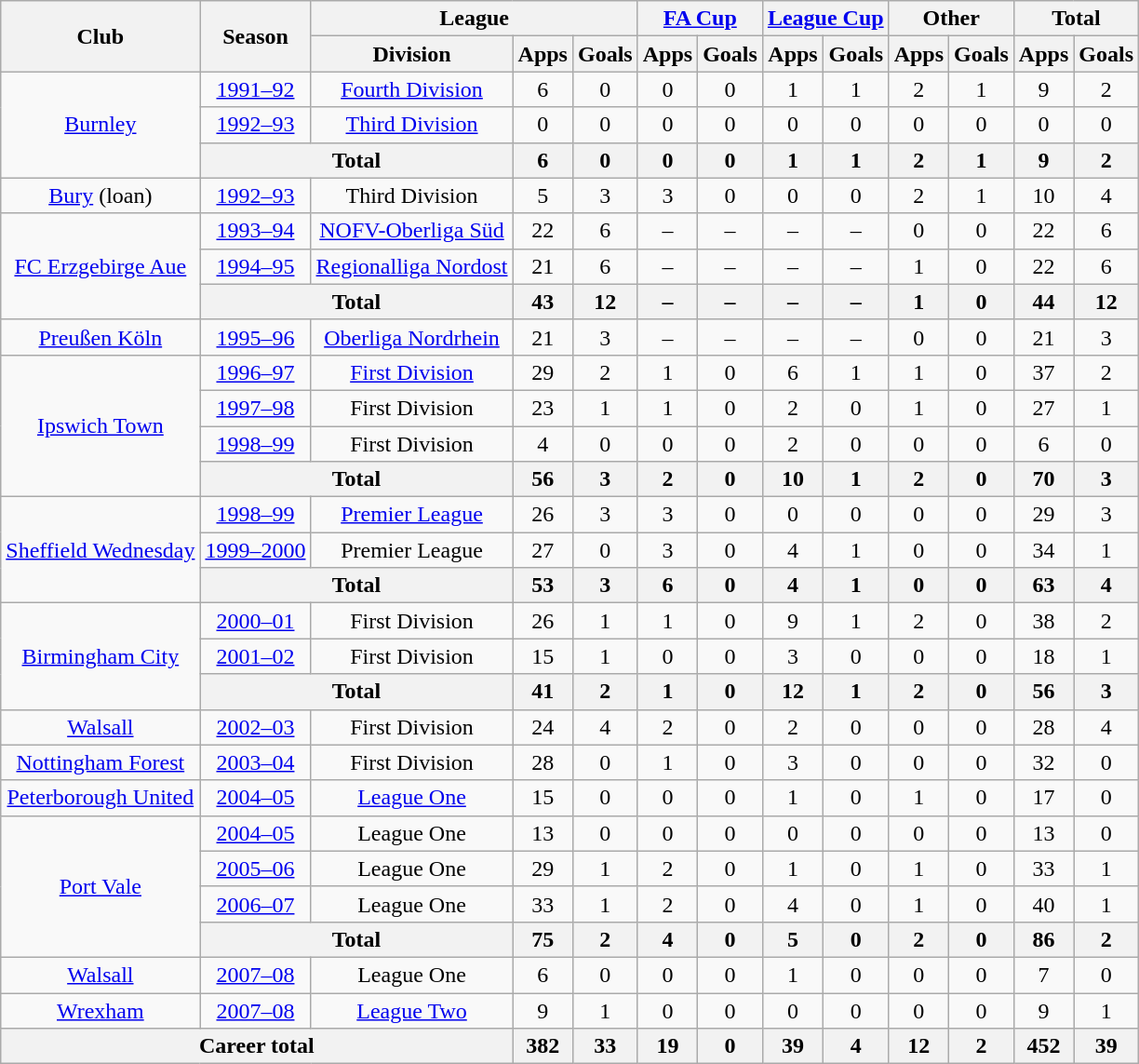<table class="wikitable" style="text-align:center">
<tr>
<th rowspan="2">Club</th>
<th rowspan="2">Season</th>
<th colspan="3">League</th>
<th colspan="2"><a href='#'>FA Cup</a></th>
<th colspan="2"><a href='#'>League Cup</a></th>
<th colspan="2">Other</th>
<th colspan="2">Total</th>
</tr>
<tr>
<th>Division</th>
<th>Apps</th>
<th>Goals</th>
<th>Apps</th>
<th>Goals</th>
<th>Apps</th>
<th>Goals</th>
<th>Apps</th>
<th>Goals</th>
<th>Apps</th>
<th>Goals</th>
</tr>
<tr>
<td rowspan="3"><a href='#'>Burnley</a></td>
<td><a href='#'>1991–92</a></td>
<td><a href='#'>Fourth Division</a></td>
<td>6</td>
<td>0</td>
<td>0</td>
<td>0</td>
<td>1</td>
<td>1</td>
<td>2</td>
<td>1</td>
<td>9</td>
<td>2</td>
</tr>
<tr>
<td><a href='#'>1992–93</a></td>
<td><a href='#'>Third Division</a></td>
<td>0</td>
<td>0</td>
<td>0</td>
<td>0</td>
<td>0</td>
<td>0</td>
<td>0</td>
<td>0</td>
<td>0</td>
<td>0</td>
</tr>
<tr>
<th colspan="2">Total</th>
<th>6</th>
<th>0</th>
<th>0</th>
<th>0</th>
<th>1</th>
<th>1</th>
<th>2</th>
<th>1</th>
<th>9</th>
<th>2</th>
</tr>
<tr>
<td><a href='#'>Bury</a> (loan)</td>
<td><a href='#'>1992–93</a></td>
<td>Third Division</td>
<td>5</td>
<td>3</td>
<td>3</td>
<td>0</td>
<td>0</td>
<td>0</td>
<td>2</td>
<td>1</td>
<td>10</td>
<td>4</td>
</tr>
<tr>
<td rowspan="3"><a href='#'>FC Erzgebirge Aue</a></td>
<td><a href='#'>1993–94</a></td>
<td><a href='#'>NOFV-Oberliga Süd</a></td>
<td>22</td>
<td>6</td>
<td>–</td>
<td>–</td>
<td>–</td>
<td>–</td>
<td>0</td>
<td>0</td>
<td>22</td>
<td>6</td>
</tr>
<tr>
<td><a href='#'>1994–95</a></td>
<td><a href='#'>Regionalliga Nordost</a></td>
<td>21</td>
<td>6</td>
<td>–</td>
<td>–</td>
<td>–</td>
<td>–</td>
<td>1</td>
<td>0</td>
<td>22</td>
<td>6</td>
</tr>
<tr>
<th colspan="2">Total</th>
<th>43</th>
<th>12</th>
<th>–</th>
<th>–</th>
<th>–</th>
<th>–</th>
<th>1</th>
<th>0</th>
<th>44</th>
<th>12</th>
</tr>
<tr>
<td><a href='#'>Preußen Köln</a></td>
<td><a href='#'>1995–96</a></td>
<td><a href='#'>Oberliga Nordrhein</a></td>
<td>21</td>
<td>3</td>
<td>–</td>
<td>–</td>
<td>–</td>
<td>–</td>
<td>0</td>
<td>0</td>
<td>21</td>
<td>3</td>
</tr>
<tr>
<td rowspan="4"><a href='#'>Ipswich Town</a></td>
<td><a href='#'>1996–97</a></td>
<td><a href='#'>First Division</a></td>
<td>29</td>
<td>2</td>
<td>1</td>
<td>0</td>
<td>6</td>
<td>1</td>
<td>1</td>
<td>0</td>
<td>37</td>
<td>2</td>
</tr>
<tr>
<td><a href='#'>1997–98</a></td>
<td>First Division</td>
<td>23</td>
<td>1</td>
<td>1</td>
<td>0</td>
<td>2</td>
<td>0</td>
<td>1</td>
<td>0</td>
<td>27</td>
<td>1</td>
</tr>
<tr>
<td><a href='#'>1998–99</a></td>
<td>First Division</td>
<td>4</td>
<td>0</td>
<td>0</td>
<td>0</td>
<td>2</td>
<td>0</td>
<td>0</td>
<td>0</td>
<td>6</td>
<td>0</td>
</tr>
<tr>
<th colspan="2">Total</th>
<th>56</th>
<th>3</th>
<th>2</th>
<th>0</th>
<th>10</th>
<th>1</th>
<th>2</th>
<th>0</th>
<th>70</th>
<th>3</th>
</tr>
<tr>
<td rowspan="3"><a href='#'>Sheffield Wednesday</a></td>
<td><a href='#'>1998–99</a></td>
<td><a href='#'>Premier League</a></td>
<td>26</td>
<td>3</td>
<td>3</td>
<td>0</td>
<td>0</td>
<td>0</td>
<td>0</td>
<td>0</td>
<td>29</td>
<td>3</td>
</tr>
<tr>
<td><a href='#'>1999–2000</a></td>
<td>Premier League</td>
<td>27</td>
<td>0</td>
<td>3</td>
<td>0</td>
<td>4</td>
<td>1</td>
<td>0</td>
<td>0</td>
<td>34</td>
<td>1</td>
</tr>
<tr>
<th colspan="2">Total</th>
<th>53</th>
<th>3</th>
<th>6</th>
<th>0</th>
<th>4</th>
<th>1</th>
<th>0</th>
<th>0</th>
<th>63</th>
<th>4</th>
</tr>
<tr>
<td rowspan="3"><a href='#'>Birmingham City</a></td>
<td><a href='#'>2000–01</a></td>
<td>First Division</td>
<td>26</td>
<td>1</td>
<td>1</td>
<td>0</td>
<td>9</td>
<td>1</td>
<td>2</td>
<td>0</td>
<td>38</td>
<td>2</td>
</tr>
<tr>
<td><a href='#'>2001–02</a></td>
<td>First Division</td>
<td>15</td>
<td>1</td>
<td>0</td>
<td>0</td>
<td>3</td>
<td>0</td>
<td>0</td>
<td>0</td>
<td>18</td>
<td>1</td>
</tr>
<tr>
<th colspan="2">Total</th>
<th>41</th>
<th>2</th>
<th>1</th>
<th>0</th>
<th>12</th>
<th>1</th>
<th>2</th>
<th>0</th>
<th>56</th>
<th>3</th>
</tr>
<tr>
<td><a href='#'>Walsall</a></td>
<td><a href='#'>2002–03</a></td>
<td>First Division</td>
<td>24</td>
<td>4</td>
<td>2</td>
<td>0</td>
<td>2</td>
<td>0</td>
<td>0</td>
<td>0</td>
<td>28</td>
<td>4</td>
</tr>
<tr>
<td><a href='#'>Nottingham Forest</a></td>
<td><a href='#'>2003–04</a></td>
<td>First Division</td>
<td>28</td>
<td>0</td>
<td>1</td>
<td>0</td>
<td>3</td>
<td>0</td>
<td>0</td>
<td>0</td>
<td>32</td>
<td>0</td>
</tr>
<tr>
<td><a href='#'>Peterborough United</a></td>
<td><a href='#'>2004–05</a></td>
<td><a href='#'>League One</a></td>
<td>15</td>
<td>0</td>
<td>0</td>
<td>0</td>
<td>1</td>
<td>0</td>
<td>1</td>
<td>0</td>
<td>17</td>
<td>0</td>
</tr>
<tr>
<td rowspan="4"><a href='#'>Port Vale</a></td>
<td><a href='#'>2004–05</a></td>
<td>League One</td>
<td>13</td>
<td>0</td>
<td>0</td>
<td>0</td>
<td>0</td>
<td>0</td>
<td>0</td>
<td>0</td>
<td>13</td>
<td>0</td>
</tr>
<tr>
<td><a href='#'>2005–06</a></td>
<td>League One</td>
<td>29</td>
<td>1</td>
<td>2</td>
<td>0</td>
<td>1</td>
<td>0</td>
<td>1</td>
<td>0</td>
<td>33</td>
<td>1</td>
</tr>
<tr>
<td><a href='#'>2006–07</a></td>
<td>League One</td>
<td>33</td>
<td>1</td>
<td>2</td>
<td>0</td>
<td>4</td>
<td>0</td>
<td>1</td>
<td>0</td>
<td>40</td>
<td>1</td>
</tr>
<tr>
<th colspan="2">Total</th>
<th>75</th>
<th>2</th>
<th>4</th>
<th>0</th>
<th>5</th>
<th>0</th>
<th>2</th>
<th>0</th>
<th>86</th>
<th>2</th>
</tr>
<tr>
<td><a href='#'>Walsall</a></td>
<td><a href='#'>2007–08</a></td>
<td>League One</td>
<td>6</td>
<td>0</td>
<td>0</td>
<td>0</td>
<td>1</td>
<td>0</td>
<td>0</td>
<td>0</td>
<td>7</td>
<td>0</td>
</tr>
<tr>
<td><a href='#'>Wrexham</a></td>
<td><a href='#'>2007–08</a></td>
<td><a href='#'>League Two</a></td>
<td>9</td>
<td>1</td>
<td>0</td>
<td>0</td>
<td>0</td>
<td>0</td>
<td>0</td>
<td>0</td>
<td>9</td>
<td>1</td>
</tr>
<tr>
<th colspan="3">Career total</th>
<th>382</th>
<th>33</th>
<th>19</th>
<th>0</th>
<th>39</th>
<th>4</th>
<th>12</th>
<th>2</th>
<th>452</th>
<th>39</th>
</tr>
</table>
